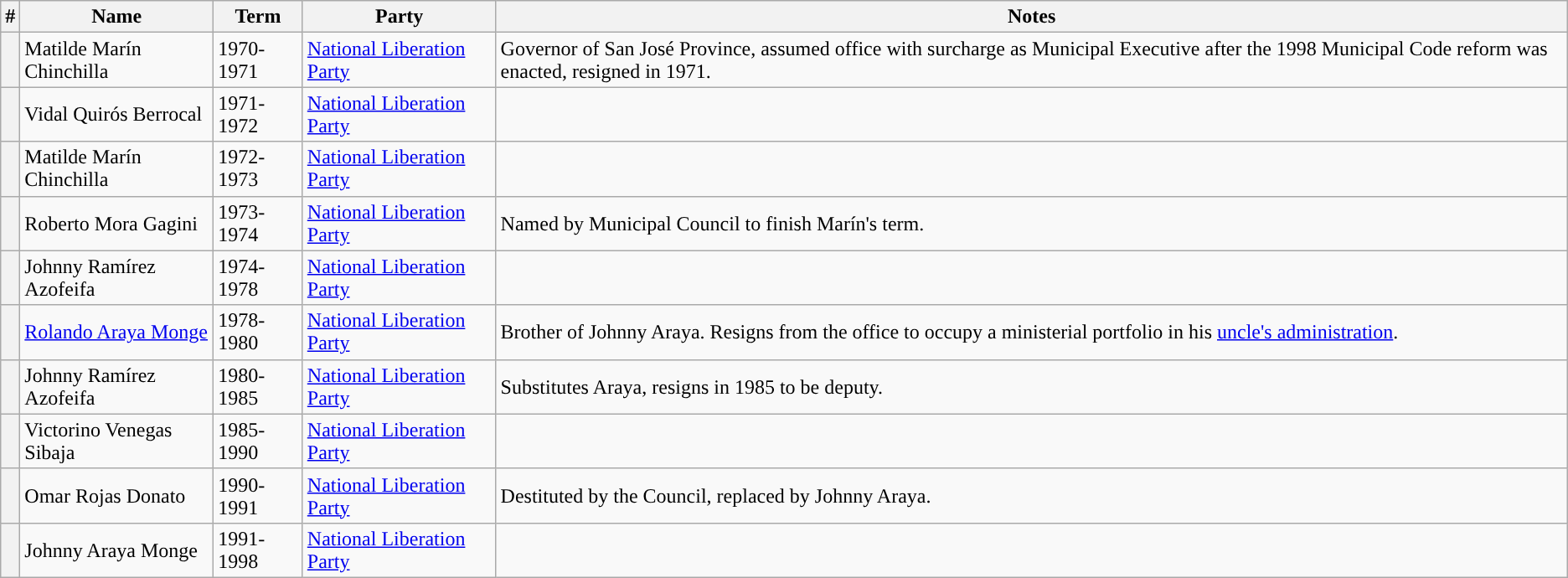<table class="wikitable">
<tr>
<th>#</th>
<th>Name</th>
<th>Term</th>
<th>Party</th>
<th>Notes</th>
</tr>
<tr>
<th style="background:"></th>
<td>Matilde Marín Chinchilla</td>
<td>1970-1971</td>
<td><a href='#'>National Liberation Party</a></td>
<td>Governor of San José Province, assumed office with surcharge as Municipal Executive after the 1998 Municipal Code reform was enacted, resigned in 1971.</td>
</tr>
<tr>
<th style="background:"></th>
<td>Vidal Quirós Berrocal</td>
<td>1971-1972</td>
<td><a href='#'>National Liberation Party</a></td>
<td></td>
</tr>
<tr>
<th style="background:"></th>
<td>Matilde Marín Chinchilla</td>
<td>1972-1973</td>
<td><a href='#'>National Liberation Party</a></td>
<td></td>
</tr>
<tr>
<th style="background:"></th>
<td>Roberto Mora Gagini</td>
<td>1973-1974</td>
<td><a href='#'>National Liberation Party</a></td>
<td>Named by Municipal Council to finish Marín's term.</td>
</tr>
<tr>
<th style="background:"></th>
<td>Johnny Ramírez Azofeifa</td>
<td>1974-1978</td>
<td><a href='#'>National Liberation Party</a></td>
<td></td>
</tr>
<tr>
<th style="background:"></th>
<td><a href='#'>Rolando Araya Monge</a></td>
<td>1978-1980</td>
<td><a href='#'>National Liberation Party</a></td>
<td>Brother of Johnny Araya. Resigns from the office to occupy a ministerial portfolio in his <a href='#'>uncle's administration</a>.</td>
</tr>
<tr>
<th style="background:"></th>
<td>Johnny Ramírez Azofeifa</td>
<td>1980-1985</td>
<td><a href='#'>National Liberation Party</a></td>
<td>Substitutes Araya, resigns in 1985 to be deputy.</td>
</tr>
<tr>
<th style="background:"></th>
<td>Victorino Venegas Sibaja</td>
<td>1985-1990</td>
<td><a href='#'>National Liberation Party</a></td>
<td></td>
</tr>
<tr>
<th style="background:"></th>
<td>Omar Rojas Donato</td>
<td>1990-1991</td>
<td><a href='#'>National Liberation Party</a></td>
<td>Destituted by the Council, replaced by Johnny Araya.</td>
</tr>
<tr>
<th style="background:"></th>
<td>Johnny Araya Monge</td>
<td>1991-1998</td>
<td><a href='#'>National Liberation Party</a></td>
<td></td>
</tr>
</table>
